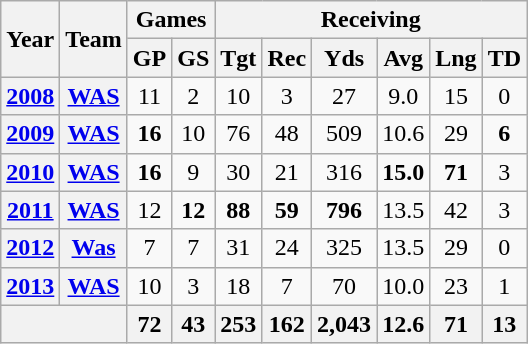<table class="wikitable" style="text-align:center">
<tr>
<th rowspan="2">Year</th>
<th rowspan="2">Team</th>
<th colspan="2">Games</th>
<th colspan="6">Receiving</th>
</tr>
<tr>
<th>GP</th>
<th>GS</th>
<th>Tgt</th>
<th>Rec</th>
<th>Yds</th>
<th>Avg</th>
<th>Lng</th>
<th>TD</th>
</tr>
<tr>
<th><a href='#'>2008</a></th>
<th><a href='#'>WAS</a></th>
<td>11</td>
<td>2</td>
<td>10</td>
<td>3</td>
<td>27</td>
<td>9.0</td>
<td>15</td>
<td>0</td>
</tr>
<tr>
<th><a href='#'>2009</a></th>
<th><a href='#'>WAS</a></th>
<td><strong>16</strong></td>
<td>10</td>
<td>76</td>
<td>48</td>
<td>509</td>
<td>10.6</td>
<td>29</td>
<td><strong>6</strong></td>
</tr>
<tr>
<th><a href='#'>2010</a></th>
<th><a href='#'>WAS</a></th>
<td><strong>16</strong></td>
<td>9</td>
<td>30</td>
<td>21</td>
<td>316</td>
<td><strong>15.0</strong></td>
<td><strong>71</strong></td>
<td>3</td>
</tr>
<tr>
<th><a href='#'>2011</a></th>
<th><a href='#'>WAS</a></th>
<td>12</td>
<td><strong>12</strong></td>
<td><strong>88</strong></td>
<td><strong>59</strong></td>
<td><strong>796</strong></td>
<td>13.5</td>
<td>42</td>
<td>3</td>
</tr>
<tr>
<th><a href='#'>2012</a></th>
<th><a href='#'>Was</a></th>
<td>7</td>
<td>7</td>
<td>31</td>
<td>24</td>
<td>325</td>
<td>13.5</td>
<td>29</td>
<td>0</td>
</tr>
<tr>
<th><a href='#'>2013</a></th>
<th><a href='#'>WAS</a></th>
<td>10</td>
<td>3</td>
<td>18</td>
<td>7</td>
<td>70</td>
<td>10.0</td>
<td>23</td>
<td>1</td>
</tr>
<tr>
<th colspan="2"></th>
<th>72</th>
<th>43</th>
<th>253</th>
<th>162</th>
<th>2,043</th>
<th>12.6</th>
<th>71</th>
<th>13</th>
</tr>
</table>
